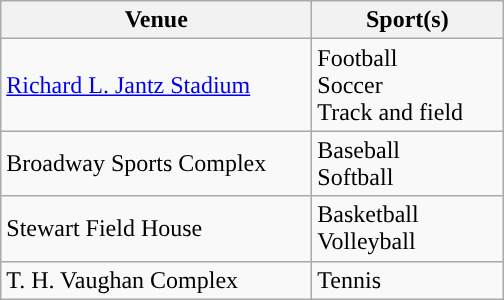<table class="wikitable"; style= "text-align: ">
<tr>
<th width=200px>Venue</th>
<th width=120px>Sport(s)</th>
</tr>
<tr>
<td><a href='#'>Richard L. Jantz Stadium</a></td>
<td>Football <br> Soccer <br> Track and field</td>
</tr>
<tr>
<td>Broadway Sports Complex</td>
<td>Baseball <br> Softball</td>
</tr>
<tr>
<td>Stewart Field House</td>
<td>Basketball <br> Volleyball</td>
</tr>
<tr>
<td>T. H. Vaughan Complex</td>
<td>Tennis</td>
</tr>
</table>
